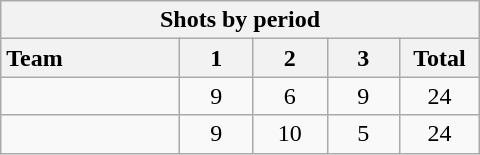<table class="wikitable" style="width:20em; text-align:right;">
<tr>
<th colspan=6>Shots by period</th>
</tr>
<tr>
<th style="width:8em; text-align:left;">Team</th>
<th style="width:3em;">1</th>
<th style="width:3em;">2</th>
<th style="width:3em;">3</th>
<th style="width:3em;">Total</th>
</tr>
<tr>
<td style="text-align:left;"></td>
<td align=center>9</td>
<td align=center>6</td>
<td align=center>9</td>
<td align=center>24</td>
</tr>
<tr>
<td style="text-align:left;"></td>
<td align=center>9</td>
<td align=center>10</td>
<td align=center>5</td>
<td align=center>24</td>
</tr>
</table>
